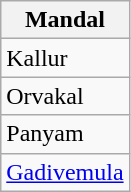<table class="wikitable sortable static-row-numbers static-row-header-hash">
<tr>
<th>Mandal</th>
</tr>
<tr>
<td>Kallur</td>
</tr>
<tr>
<td>Orvakal</td>
</tr>
<tr>
<td>Panyam</td>
</tr>
<tr>
<td><a href='#'>Gadivemula</a></td>
</tr>
</table>
